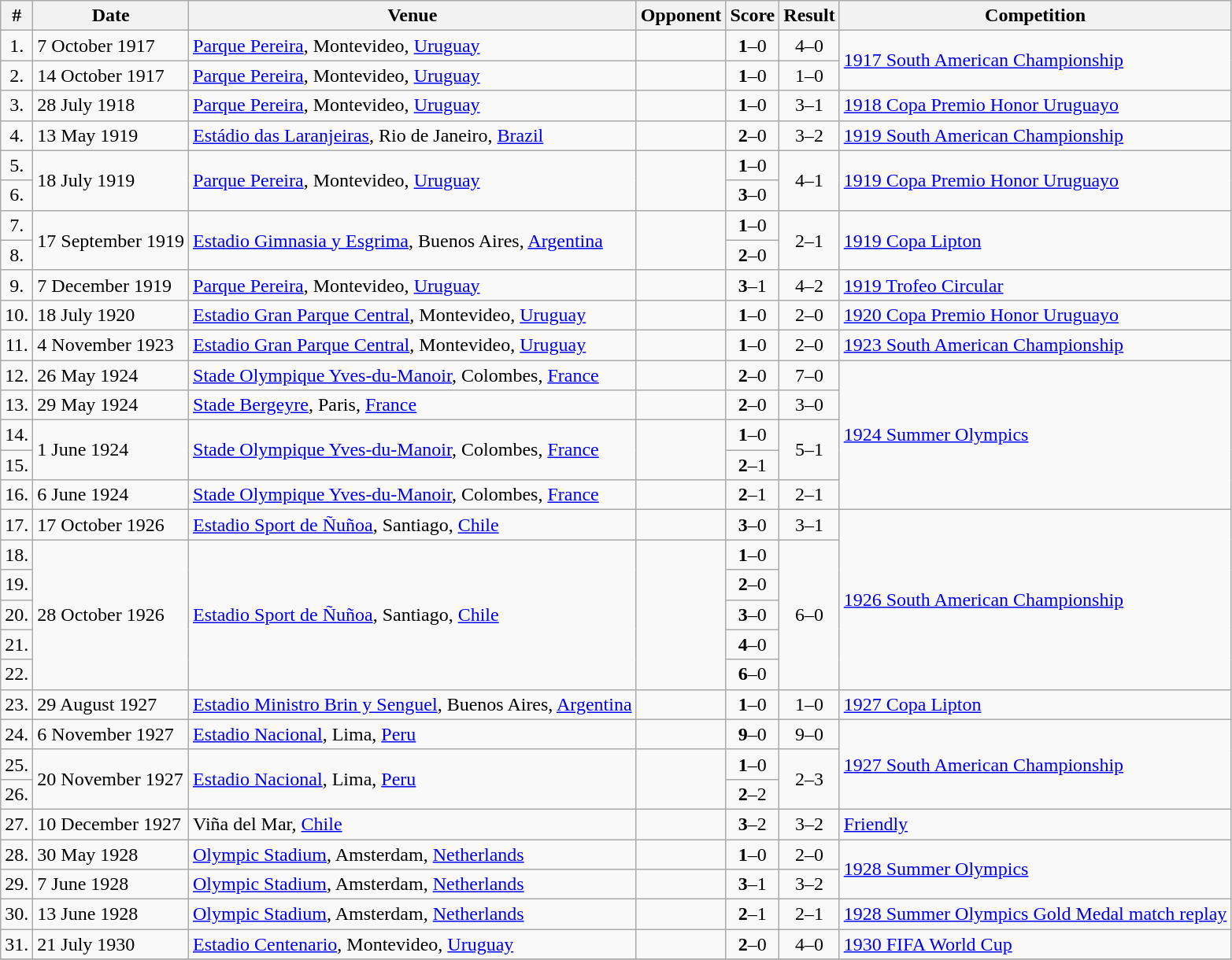<table class="wikitable sortable" style="font-size:100%">
<tr>
<th>#</th>
<th>Date</th>
<th>Venue</th>
<th>Opponent</th>
<th>Score</th>
<th>Result</th>
<th>Competition</th>
</tr>
<tr>
<td align=center>1.</td>
<td>7 October 1917</td>
<td><a href='#'>Parque Pereira</a>, Montevideo, <a href='#'>Uruguay</a></td>
<td></td>
<td align=center><strong>1</strong>–0</td>
<td align=center>4–0</td>
<td rowspan=2><a href='#'>1917 South American Championship</a></td>
</tr>
<tr>
<td align=center>2.</td>
<td>14 October 1917</td>
<td><a href='#'>Parque Pereira</a>, Montevideo, <a href='#'>Uruguay</a></td>
<td></td>
<td align=center><strong>1</strong>–0</td>
<td align=center>1–0</td>
</tr>
<tr>
<td align=center>3.</td>
<td>28 July 1918</td>
<td><a href='#'>Parque Pereira</a>, Montevideo, <a href='#'>Uruguay</a></td>
<td></td>
<td align=center><strong>1</strong>–0</td>
<td align=center>3–1</td>
<td><a href='#'>1918 Copa Premio Honor Uruguayo</a></td>
</tr>
<tr>
<td align=center>4.</td>
<td>13 May 1919</td>
<td><a href='#'>Estádio das Laranjeiras</a>, Rio de Janeiro, <a href='#'>Brazil</a></td>
<td></td>
<td align=center><strong>2</strong>–0</td>
<td align=center>3–2</td>
<td><a href='#'>1919 South American Championship</a></td>
</tr>
<tr>
<td align=center>5.</td>
<td rowspan=2>18 July 1919</td>
<td rowspan=2><a href='#'>Parque Pereira</a>, Montevideo, <a href='#'>Uruguay</a></td>
<td rowspan=2></td>
<td align=center><strong>1</strong>–0</td>
<td rowspan=2 align=center>4–1</td>
<td rowspan=2><a href='#'>1919 Copa Premio Honor Uruguayo</a></td>
</tr>
<tr>
<td align=center>6.</td>
<td align=center><strong>3</strong>–0</td>
</tr>
<tr>
<td align=center>7.</td>
<td rowspan=2>17 September 1919</td>
<td rowspan=2><a href='#'>Estadio Gimnasia y Esgrima</a>, Buenos Aires, <a href='#'>Argentina</a></td>
<td rowspan=2></td>
<td align=center><strong>1</strong>–0</td>
<td rowspan=2 align=center>2–1</td>
<td rowspan=2><a href='#'>1919 Copa Lipton</a></td>
</tr>
<tr>
<td align=center>8.</td>
<td align=center><strong>2</strong>–0</td>
</tr>
<tr>
<td align=center>9.</td>
<td>7 December 1919</td>
<td><a href='#'>Parque Pereira</a>, Montevideo, <a href='#'>Uruguay</a></td>
<td></td>
<td align=center><strong>3</strong>–1</td>
<td align=center>4–2</td>
<td><a href='#'>1919 Trofeo Circular</a></td>
</tr>
<tr>
<td align=center>10.</td>
<td>18 July 1920</td>
<td><a href='#'>Estadio Gran Parque Central</a>, Montevideo, <a href='#'>Uruguay</a></td>
<td></td>
<td align=center><strong>1</strong>–0</td>
<td align=center>2–0</td>
<td><a href='#'>1920 Copa Premio Honor Uruguayo</a></td>
</tr>
<tr>
<td align=center>11.</td>
<td>4 November 1923</td>
<td><a href='#'>Estadio Gran Parque Central</a>, Montevideo, <a href='#'>Uruguay</a></td>
<td></td>
<td align=center><strong>1</strong>–0</td>
<td align=center>2–0</td>
<td><a href='#'>1923 South American Championship</a></td>
</tr>
<tr>
<td align=center>12.</td>
<td>26 May 1924</td>
<td><a href='#'>Stade Olympique Yves-du-Manoir</a>, Colombes, <a href='#'>France</a></td>
<td></td>
<td align=center><strong>2</strong>–0</td>
<td align=center>7–0</td>
<td rowspan=5><a href='#'>1924 Summer Olympics</a></td>
</tr>
<tr>
<td align=center>13.</td>
<td>29 May 1924</td>
<td><a href='#'>Stade Bergeyre</a>, Paris, <a href='#'>France</a></td>
<td></td>
<td align=center><strong>2</strong>–0</td>
<td align=center>3–0</td>
</tr>
<tr>
<td align=center>14.</td>
<td rowspan=2>1 June 1924</td>
<td rowspan=2><a href='#'>Stade Olympique Yves-du-Manoir</a>, Colombes, <a href='#'>France</a></td>
<td rowspan=2></td>
<td align=center><strong>1</strong>–0</td>
<td rowspan=2 align=center>5–1</td>
</tr>
<tr>
<td align=center>15.</td>
<td align=center><strong>2</strong>–1</td>
</tr>
<tr>
<td align=center>16.</td>
<td>6 June 1924</td>
<td><a href='#'>Stade Olympique Yves-du-Manoir</a>, Colombes, <a href='#'>France</a></td>
<td></td>
<td align=center><strong>2</strong>–1</td>
<td align=center>2–1</td>
</tr>
<tr>
<td align=center>17.</td>
<td>17 October 1926</td>
<td><a href='#'>Estadio Sport de Ñuñoa</a>, Santiago, <a href='#'>Chile</a></td>
<td></td>
<td align=center><strong>3</strong>–0</td>
<td align=center>3–1</td>
<td rowspan=6><a href='#'>1926 South American Championship</a></td>
</tr>
<tr>
<td align=center>18.</td>
<td rowspan=5>28 October 1926</td>
<td rowspan=5><a href='#'>Estadio Sport de Ñuñoa</a>, Santiago, <a href='#'>Chile</a></td>
<td rowspan=5></td>
<td align=center><strong>1</strong>–0</td>
<td rowspan=5 align=center>6–0</td>
</tr>
<tr>
<td align=center>19.</td>
<td align=center><strong>2</strong>–0</td>
</tr>
<tr>
<td align=center>20.</td>
<td align=center><strong>3</strong>–0</td>
</tr>
<tr>
<td align=center>21.</td>
<td align=center><strong>4</strong>–0</td>
</tr>
<tr>
<td align=center>22.</td>
<td align=center><strong>6</strong>–0</td>
</tr>
<tr>
<td align=center>23.</td>
<td>29 August 1927</td>
<td><a href='#'>Estadio Ministro Brin y Senguel</a>, Buenos Aires, <a href='#'>Argentina</a></td>
<td></td>
<td align=center><strong>1</strong>–0</td>
<td align=center>1–0</td>
<td><a href='#'>1927 Copa Lipton</a></td>
</tr>
<tr>
<td align=center>24.</td>
<td>6 November 1927</td>
<td><a href='#'>Estadio Nacional</a>, Lima, <a href='#'>Peru</a></td>
<td></td>
<td align=center><strong>9</strong>–0</td>
<td align=center>9–0</td>
<td rowspan=3><a href='#'>1927 South American Championship</a></td>
</tr>
<tr>
<td align=center>25.</td>
<td rowspan=2>20 November 1927</td>
<td rowspan=2><a href='#'>Estadio Nacional</a>, Lima, <a href='#'>Peru</a></td>
<td rowspan=2></td>
<td align=center><strong>1</strong>–0</td>
<td rowspan=2 align=center>2–3</td>
</tr>
<tr>
<td align=center>26.</td>
<td align=center><strong>2</strong>–2</td>
</tr>
<tr>
<td align=center>27.</td>
<td>10 December 1927</td>
<td>Viña del Mar, <a href='#'>Chile</a></td>
<td></td>
<td align=center><strong>3</strong>–2</td>
<td align=center>3–2</td>
<td><a href='#'>Friendly</a></td>
</tr>
<tr>
<td align=center>28.</td>
<td>30 May 1928</td>
<td><a href='#'>Olympic Stadium</a>, Amsterdam, <a href='#'>Netherlands</a></td>
<td></td>
<td align=center><strong>1</strong>–0</td>
<td align=center>2–0</td>
<td rowspan=2><a href='#'>1928 Summer Olympics</a></td>
</tr>
<tr>
<td align=center>29.</td>
<td>7 June 1928</td>
<td><a href='#'>Olympic Stadium</a>, Amsterdam, <a href='#'>Netherlands</a></td>
<td></td>
<td align=center><strong>3</strong>–1</td>
<td align=center>3–2</td>
</tr>
<tr>
<td align=center>30.</td>
<td>13 June 1928</td>
<td><a href='#'>Olympic Stadium</a>, Amsterdam, <a href='#'>Netherlands</a></td>
<td></td>
<td align=center><strong>2</strong>–1</td>
<td align=center>2–1</td>
<td><a href='#'>1928 Summer Olympics Gold Medal match replay</a></td>
</tr>
<tr>
<td align=center>31.</td>
<td>21 July 1930</td>
<td><a href='#'>Estadio Centenario</a>, Montevideo, <a href='#'>Uruguay</a></td>
<td></td>
<td align=center><strong>2</strong>–0</td>
<td align=center>4–0</td>
<td><a href='#'>1930 FIFA World Cup</a></td>
</tr>
<tr>
</tr>
</table>
